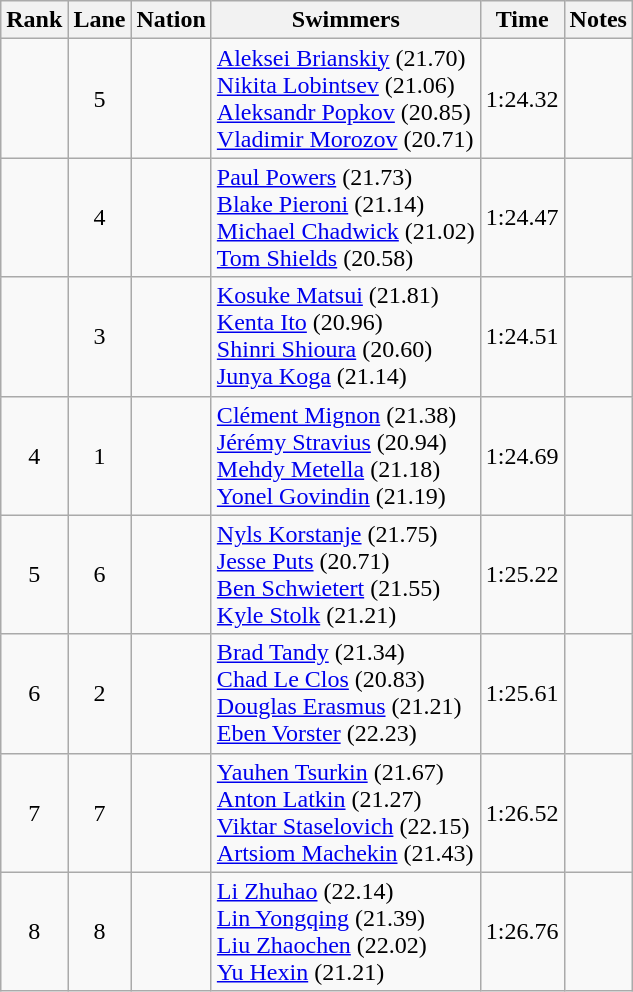<table class="wikitable sortable" style="text-align:center">
<tr>
<th>Rank</th>
<th>Lane</th>
<th>Nation</th>
<th>Swimmers</th>
<th>Time</th>
<th>Notes</th>
</tr>
<tr>
<td></td>
<td>5</td>
<td align=left></td>
<td align=left><a href='#'>Aleksei Brianskiy</a> (21.70)<br><a href='#'>Nikita Lobintsev</a> (21.06)<br><a href='#'>Aleksandr Popkov</a> (20.85)<br><a href='#'>Vladimir Morozov</a> (20.71)</td>
<td>1:24.32</td>
<td></td>
</tr>
<tr>
<td></td>
<td>4</td>
<td align=left></td>
<td align=left><a href='#'>Paul Powers</a> (21.73)<br><a href='#'>Blake Pieroni</a> (21.14)<br><a href='#'>Michael Chadwick</a> (21.02)<br><a href='#'>Tom Shields</a> (20.58)</td>
<td>1:24.47</td>
<td></td>
</tr>
<tr>
<td></td>
<td>3</td>
<td align=left></td>
<td align=left><a href='#'>Kosuke Matsui</a> (21.81)<br><a href='#'>Kenta Ito</a> (20.96)<br><a href='#'>Shinri Shioura</a> (20.60)<br><a href='#'>Junya Koga</a> (21.14)</td>
<td>1:24.51</td>
<td></td>
</tr>
<tr>
<td>4</td>
<td>1</td>
<td align=left></td>
<td align=left><a href='#'>Clément Mignon</a> (21.38)<br><a href='#'>Jérémy Stravius</a> (20.94)<br><a href='#'>Mehdy Metella</a> (21.18)<br><a href='#'>Yonel Govindin</a> (21.19)</td>
<td>1:24.69</td>
<td></td>
</tr>
<tr>
<td>5</td>
<td>6</td>
<td align=left></td>
<td align=left><a href='#'>Nyls Korstanje</a> (21.75)<br><a href='#'>Jesse Puts</a> (20.71)<br><a href='#'>Ben Schwietert</a> (21.55)<br><a href='#'>Kyle Stolk</a> (21.21)</td>
<td>1:25.22</td>
<td></td>
</tr>
<tr>
<td>6</td>
<td>2</td>
<td align=left></td>
<td align=left><a href='#'>Brad Tandy</a> (21.34)<br><a href='#'>Chad Le Clos</a> (20.83)<br><a href='#'>Douglas Erasmus</a> (21.21)<br><a href='#'>Eben Vorster</a> (22.23)</td>
<td>1:25.61</td>
<td></td>
</tr>
<tr>
<td>7</td>
<td>7</td>
<td align=left></td>
<td align=left><a href='#'>Yauhen Tsurkin</a> (21.67)<br><a href='#'>Anton Latkin</a> (21.27)<br><a href='#'>Viktar Staselovich</a> (22.15)<br><a href='#'>Artsiom Machekin</a> (21.43)</td>
<td>1:26.52</td>
<td></td>
</tr>
<tr>
<td>8</td>
<td>8</td>
<td align=left></td>
<td align=left><a href='#'>Li Zhuhao</a> (22.14)<br><a href='#'>Lin Yongqing</a> (21.39)<br><a href='#'>Liu Zhaochen</a> (22.02)<br><a href='#'>Yu Hexin</a> (21.21)</td>
<td>1:26.76</td>
<td></td>
</tr>
</table>
